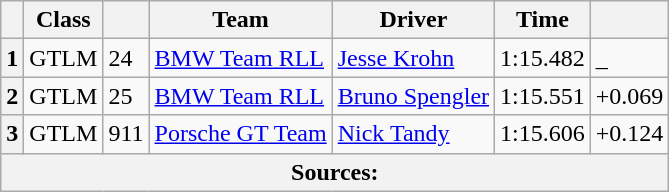<table class="wikitable">
<tr>
<th scope="col"></th>
<th scope="col">Class</th>
<th scope="col"></th>
<th scope="col">Team</th>
<th scope="col">Driver</th>
<th scope="col">Time</th>
<th scope="col"></th>
</tr>
<tr>
<th scope="row">1</th>
<td>GTLM</td>
<td>24</td>
<td><a href='#'>BMW Team RLL</a></td>
<td><a href='#'>Jesse Krohn</a></td>
<td>1:15.482</td>
<td>_</td>
</tr>
<tr>
<th scope="row">2</th>
<td>GTLM</td>
<td>25</td>
<td><a href='#'>BMW Team RLL</a></td>
<td><a href='#'>Bruno Spengler</a></td>
<td>1:15.551</td>
<td>+0.069</td>
</tr>
<tr>
<th scope="row">3</th>
<td>GTLM</td>
<td>911</td>
<td><a href='#'>Porsche GT Team</a></td>
<td><a href='#'>Nick Tandy</a></td>
<td>1:15.606</td>
<td>+0.124</td>
</tr>
<tr>
<th colspan="7">Sources:</th>
</tr>
</table>
